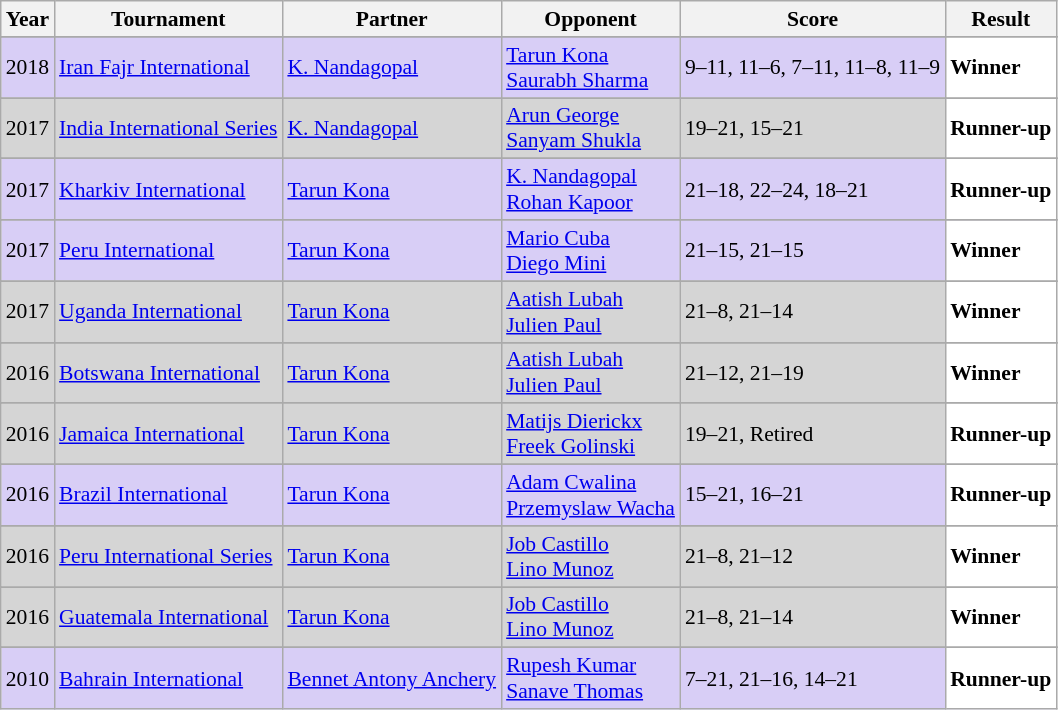<table class="sortable wikitable" style="font-size: 90%;">
<tr>
<th>Year</th>
<th>Tournament</th>
<th>Partner</th>
<th>Opponent</th>
<th>Score</th>
<th>Result</th>
</tr>
<tr>
</tr>
<tr style="background:#D8CEF6">
<td align="center">2018</td>
<td align="left"><a href='#'>Iran Fajr International</a></td>
<td align="left"> <a href='#'>K. Nandagopal</a></td>
<td align="left"> <a href='#'>Tarun Kona</a><br> <a href='#'>Saurabh Sharma</a></td>
<td align="left">9–11, 11–6, 7–11, 11–8, 11–9</td>
<td style="text-align:left; background:white"> <strong>Winner</strong></td>
</tr>
<tr>
</tr>
<tr style="background:#D5D5D5">
<td align="center">2017</td>
<td align="left"><a href='#'>India International Series</a></td>
<td align="left"> <a href='#'>K. Nandagopal</a></td>
<td align="left"> <a href='#'>Arun George</a><br> <a href='#'>Sanyam Shukla</a></td>
<td align="left">19–21, 15–21</td>
<td style="text-align:left; background:white"> <strong>Runner-up</strong></td>
</tr>
<tr>
</tr>
<tr style="background:#D8CEF6">
<td align="center">2017</td>
<td align="left"><a href='#'>Kharkiv International</a></td>
<td align="left"> <a href='#'>Tarun Kona</a></td>
<td align="left"> <a href='#'>K. Nandagopal</a><br> <a href='#'>Rohan Kapoor</a></td>
<td align="left">21–18, 22–24, 18–21</td>
<td style="text-align:left; background:white"> <strong>Runner-up</strong></td>
</tr>
<tr>
</tr>
<tr style="background:#D8CEF6">
<td align="center">2017</td>
<td align="left"><a href='#'>Peru International</a></td>
<td align="left"> <a href='#'>Tarun Kona</a></td>
<td align="left"> <a href='#'>Mario Cuba</a><br> <a href='#'>Diego Mini</a></td>
<td align="left">21–15, 21–15</td>
<td style="text-align:left; background:white"> <strong>Winner</strong></td>
</tr>
<tr>
</tr>
<tr style="background:#D5D5D5">
<td align="center">2017</td>
<td align="left"><a href='#'>Uganda International</a></td>
<td align="left"> <a href='#'>Tarun Kona</a></td>
<td align="left"> <a href='#'>Aatish Lubah</a><br> <a href='#'>Julien Paul</a></td>
<td align="left">21–8, 21–14</td>
<td style="text-align:left; background:white"> <strong>Winner</strong></td>
</tr>
<tr>
</tr>
<tr style="background:#D5D5D5">
<td align="center">2016</td>
<td align="left"><a href='#'>Botswana International</a></td>
<td align="left"> <a href='#'>Tarun Kona</a></td>
<td align="left"> <a href='#'>Aatish Lubah</a><br> <a href='#'>Julien Paul</a></td>
<td align="left">21–12, 21–19</td>
<td style="text-align:left; background:white"> <strong>Winner</strong></td>
</tr>
<tr>
</tr>
<tr style="background:#D5D5D5">
<td align="center">2016</td>
<td align="left"><a href='#'>Jamaica International</a></td>
<td align="left"> <a href='#'>Tarun Kona</a></td>
<td align="left"> <a href='#'>Matijs Dierickx</a><br> <a href='#'>Freek Golinski</a></td>
<td align="left">19–21, Retired</td>
<td style="text-align:left; background:white"> <strong>Runner-up</strong></td>
</tr>
<tr>
</tr>
<tr style="background:#D8CEF6">
<td align="center">2016</td>
<td align="left"><a href='#'>Brazil International</a></td>
<td align="left"> <a href='#'>Tarun Kona</a></td>
<td align="left"> <a href='#'>Adam Cwalina</a><br> <a href='#'>Przemyslaw Wacha</a></td>
<td align="left">15–21, 16–21</td>
<td style="text-align:left; background:white"> <strong>Runner-up</strong></td>
</tr>
<tr>
</tr>
<tr style="background:#D5D5D5">
<td align="center">2016</td>
<td align="left"><a href='#'>Peru International Series</a></td>
<td align="left"> <a href='#'>Tarun Kona</a></td>
<td align="left"> <a href='#'>Job Castillo</a><br> <a href='#'>Lino Munoz</a></td>
<td align="left">21–8, 21–12</td>
<td style="text-align:left; background:white"> <strong>Winner</strong></td>
</tr>
<tr>
</tr>
<tr style="background:#D5D5D5">
<td align="center">2016</td>
<td align="left"><a href='#'>Guatemala International</a></td>
<td align="left"> <a href='#'>Tarun Kona</a></td>
<td align="left"> <a href='#'>Job Castillo</a><br> <a href='#'>Lino Munoz</a></td>
<td align="left">21–8, 21–14</td>
<td style="text-align:left; background:white"> <strong>Winner</strong></td>
</tr>
<tr>
</tr>
<tr style="background:#D8CEF6">
<td align="center">2010</td>
<td align="left"><a href='#'>Bahrain International</a></td>
<td align="left"> <a href='#'>Bennet Antony Anchery</a></td>
<td align="left"> <a href='#'>Rupesh Kumar</a><br> <a href='#'>Sanave Thomas</a></td>
<td align="left">7–21, 21–16, 14–21</td>
<td style="text-align:left; background:white"> <strong>Runner-up</strong></td>
</tr>
</table>
